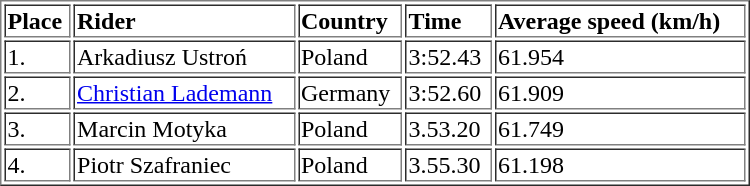<table border="1"  style="text-align:left; width:500px;">
<tr>
<th>Place</th>
<th>Rider</th>
<th>Country</th>
<th>Time</th>
<th>Average speed (km/h)</th>
</tr>
<tr>
<td>1.</td>
<td>Arkadiusz Ustroń</td>
<td>Poland</td>
<td>3:52.43</td>
<td>61.954</td>
</tr>
<tr>
<td>2.</td>
<td><a href='#'>Christian Lademann</a></td>
<td>Germany</td>
<td>3:52.60</td>
<td>61.909</td>
</tr>
<tr>
<td>3.</td>
<td>Marcin Motyka</td>
<td>Poland</td>
<td>3.53.20</td>
<td>61.749</td>
</tr>
<tr>
<td>4.</td>
<td>Piotr Szafraniec</td>
<td>Poland</td>
<td>3.55.30</td>
<td>61.198</td>
</tr>
</table>
